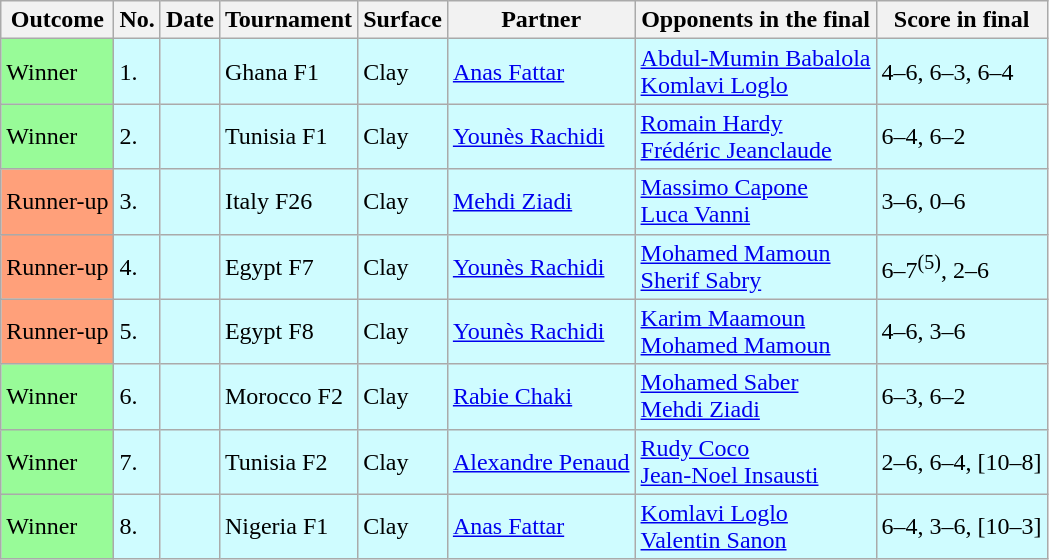<table class="sortable wikitable">
<tr>
<th>Outcome</th>
<th>No.</th>
<th>Date</th>
<th>Tournament</th>
<th>Surface</th>
<th>Partner</th>
<th>Opponents in the final</th>
<th>Score in final</th>
</tr>
<tr bgcolor="CFFCFF">
<td bgcolor="98FB98">Winner</td>
<td>1.</td>
<td></td>
<td>Ghana F1</td>
<td>Clay</td>
<td> <a href='#'>Anas Fattar</a></td>
<td> <a href='#'>Abdul-Mumin Babalola</a><br> <a href='#'>Komlavi Loglo</a></td>
<td>4–6, 6–3, 6–4</td>
</tr>
<tr bgcolor="CFFCFF">
<td bgcolor="98FB98">Winner</td>
<td>2.</td>
<td></td>
<td>Tunisia F1</td>
<td>Clay</td>
<td> <a href='#'>Younès Rachidi</a></td>
<td> <a href='#'>Romain Hardy</a><br> <a href='#'>Frédéric Jeanclaude</a></td>
<td>6–4, 6–2</td>
</tr>
<tr bgcolor="CFFCFF">
<td bgcolor="FFA07A">Runner-up</td>
<td>3.</td>
<td></td>
<td>Italy F26</td>
<td>Clay</td>
<td> <a href='#'>Mehdi Ziadi</a></td>
<td> <a href='#'>Massimo Capone</a><br> <a href='#'>Luca Vanni</a></td>
<td>3–6, 0–6</td>
</tr>
<tr bgcolor="CFFCFF">
<td bgcolor="FFA07A">Runner-up</td>
<td>4.</td>
<td></td>
<td>Egypt F7</td>
<td>Clay</td>
<td> <a href='#'>Younès Rachidi</a></td>
<td> <a href='#'>Mohamed Mamoun</a><br> <a href='#'>Sherif Sabry</a></td>
<td>6–7<sup>(5)</sup>, 2–6</td>
</tr>
<tr bgcolor="CFFCFF">
<td bgcolor="FFA07A">Runner-up</td>
<td>5.</td>
<td></td>
<td>Egypt F8</td>
<td>Clay</td>
<td> <a href='#'>Younès Rachidi</a></td>
<td> <a href='#'>Karim Maamoun</a><br> <a href='#'>Mohamed Mamoun</a></td>
<td>4–6, 3–6</td>
</tr>
<tr bgcolor="CFFCFF">
<td bgcolor="98FB98">Winner</td>
<td>6.</td>
<td></td>
<td>Morocco F2</td>
<td>Clay</td>
<td> <a href='#'>Rabie Chaki</a></td>
<td> <a href='#'>Mohamed Saber</a><br> <a href='#'>Mehdi Ziadi</a></td>
<td>6–3, 6–2</td>
</tr>
<tr bgcolor="CFFCFF">
<td bgcolor="98FB98">Winner</td>
<td>7.</td>
<td></td>
<td>Tunisia F2</td>
<td>Clay</td>
<td> <a href='#'>Alexandre Penaud</a></td>
<td> <a href='#'>Rudy Coco</a><br> <a href='#'>Jean-Noel Insausti</a></td>
<td>2–6, 6–4, [10–8]</td>
</tr>
<tr bgcolor="CFFCFF">
<td bgcolor="98FB98">Winner</td>
<td>8.</td>
<td></td>
<td>Nigeria F1</td>
<td>Clay</td>
<td> <a href='#'>Anas Fattar</a></td>
<td> <a href='#'>Komlavi Loglo</a><br> <a href='#'>Valentin Sanon</a></td>
<td>6–4, 3–6, [10–3]</td>
</tr>
</table>
